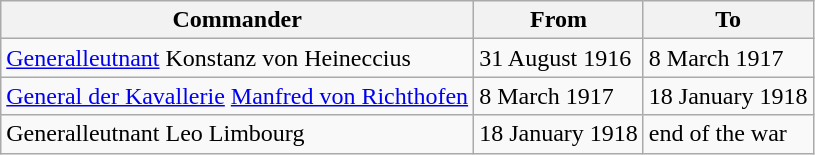<table class="wikitable">
<tr>
<th>Commander</th>
<th>From</th>
<th>To</th>
</tr>
<tr>
<td><a href='#'>Generalleutnant</a> Konstanz von Heineccius</td>
<td>31 August 1916</td>
<td>8 March 1917</td>
</tr>
<tr>
<td><a href='#'>General der Kavallerie</a> <a href='#'>Manfred von Richthofen</a></td>
<td>8 March 1917</td>
<td>18 January 1918</td>
</tr>
<tr>
<td>Generalleutnant Leo Limbourg</td>
<td>18 January 1918</td>
<td>end of the war</td>
</tr>
</table>
